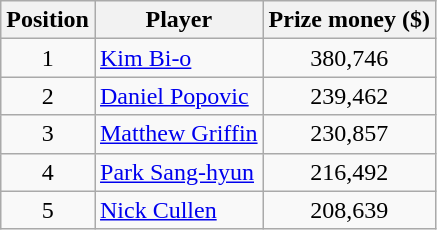<table class="wikitable">
<tr>
<th>Position</th>
<th>Player</th>
<th>Prize money ($)</th>
</tr>
<tr>
<td align=center>1</td>
<td> <a href='#'>Kim Bi-o</a></td>
<td align=center>380,746</td>
</tr>
<tr>
<td align=center>2</td>
<td> <a href='#'>Daniel Popovic</a></td>
<td align=center>239,462</td>
</tr>
<tr>
<td align=center>3</td>
<td> <a href='#'>Matthew Griffin</a></td>
<td align=center>230,857</td>
</tr>
<tr>
<td align=center>4</td>
<td> <a href='#'>Park Sang-hyun</a></td>
<td align=center>216,492</td>
</tr>
<tr>
<td align=center>5</td>
<td> <a href='#'>Nick Cullen</a></td>
<td align=center>208,639</td>
</tr>
</table>
